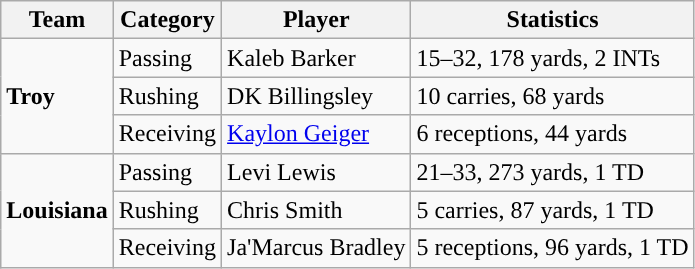<table class="wikitable" style="float: left;">
<tr>
<th>Team</th>
<th>Category</th>
<th>Player</th>
<th>Statistics</th>
</tr>
<tr>
<td rowspan=3><strong>Troy</strong></td>
<td>Passing</td>
<td>Kaleb Barker</td>
<td>15–32, 178 yards, 2 INTs</td>
</tr>
<tr>
<td>Rushing</td>
<td>DK Billingsley</td>
<td>10 carries, 68 yards</td>
</tr>
<tr>
<td>Receiving</td>
<td><a href='#'>Kaylon Geiger</a></td>
<td>6 receptions, 44 yards</td>
</tr>
<tr>
<td rowspan=3><strong>Louisiana</strong></td>
<td>Passing</td>
<td>Levi Lewis</td>
<td>21–33, 273 yards, 1 TD</td>
</tr>
<tr>
<td>Rushing</td>
<td>Chris Smith</td>
<td>5 carries, 87 yards, 1 TD</td>
</tr>
<tr>
<td>Receiving</td>
<td>Ja'Marcus Bradley</td>
<td>5 receptions, 96 yards, 1 TD</td>
</tr>
</table>
